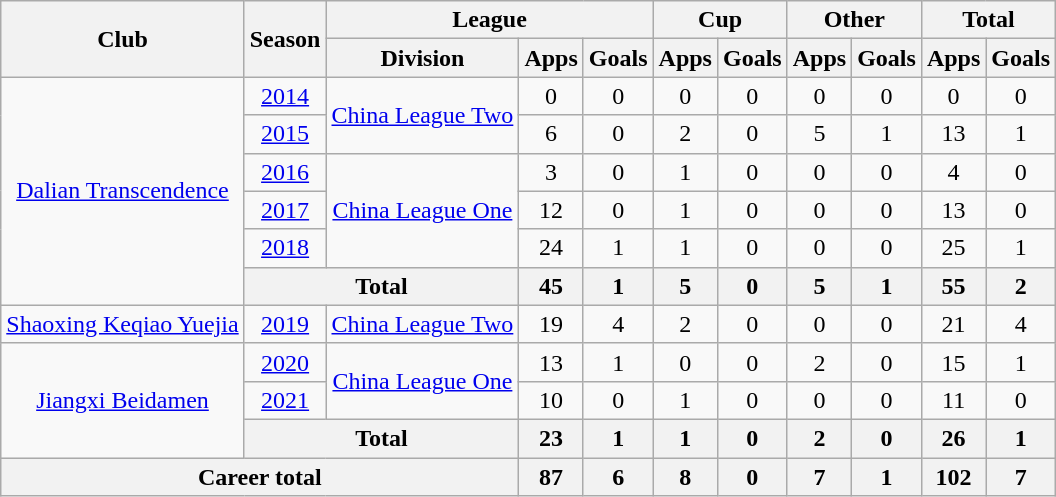<table class="wikitable" style="text-align: center">
<tr>
<th rowspan="2">Club</th>
<th rowspan="2">Season</th>
<th colspan="3">League</th>
<th colspan="2">Cup</th>
<th colspan="2">Other</th>
<th colspan="2">Total</th>
</tr>
<tr>
<th>Division</th>
<th>Apps</th>
<th>Goals</th>
<th>Apps</th>
<th>Goals</th>
<th>Apps</th>
<th>Goals</th>
<th>Apps</th>
<th>Goals</th>
</tr>
<tr>
<td rowspan="6"><a href='#'>Dalian Transcendence</a></td>
<td><a href='#'>2014</a></td>
<td rowspan="2"><a href='#'>China League Two</a></td>
<td>0</td>
<td>0</td>
<td>0</td>
<td>0</td>
<td>0</td>
<td>0</td>
<td>0</td>
<td>0</td>
</tr>
<tr>
<td><a href='#'>2015</a></td>
<td>6</td>
<td>0</td>
<td>2</td>
<td>0</td>
<td>5</td>
<td>1</td>
<td>13</td>
<td>1</td>
</tr>
<tr>
<td><a href='#'>2016</a></td>
<td rowspan="3"><a href='#'>China League One</a></td>
<td>3</td>
<td>0</td>
<td>1</td>
<td>0</td>
<td>0</td>
<td>0</td>
<td>4</td>
<td>0</td>
</tr>
<tr>
<td><a href='#'>2017</a></td>
<td>12</td>
<td>0</td>
<td>1</td>
<td>0</td>
<td>0</td>
<td>0</td>
<td>13</td>
<td>0</td>
</tr>
<tr>
<td><a href='#'>2018</a></td>
<td>24</td>
<td>1</td>
<td>1</td>
<td>0</td>
<td>0</td>
<td>0</td>
<td>25</td>
<td>1</td>
</tr>
<tr>
<th colspan=2>Total</th>
<th>45</th>
<th>1</th>
<th>5</th>
<th>0</th>
<th>5</th>
<th>1</th>
<th>55</th>
<th>2</th>
</tr>
<tr>
<td><a href='#'>Shaoxing Keqiao Yuejia</a></td>
<td><a href='#'>2019</a></td>
<td><a href='#'>China League Two</a></td>
<td>19</td>
<td>4</td>
<td>2</td>
<td>0</td>
<td>0</td>
<td>0</td>
<td>21</td>
<td>4</td>
</tr>
<tr>
<td rowspan="3"><a href='#'>Jiangxi Beidamen</a></td>
<td><a href='#'>2020</a></td>
<td rowspan="2"><a href='#'>China League One</a></td>
<td>13</td>
<td>1</td>
<td>0</td>
<td>0</td>
<td>2</td>
<td>0</td>
<td>15</td>
<td>1</td>
</tr>
<tr>
<td><a href='#'>2021</a></td>
<td>10</td>
<td>0</td>
<td>1</td>
<td>0</td>
<td>0</td>
<td>0</td>
<td>11</td>
<td>0</td>
</tr>
<tr>
<th colspan=2>Total</th>
<th>23</th>
<th>1</th>
<th>1</th>
<th>0</th>
<th>2</th>
<th>0</th>
<th>26</th>
<th>1</th>
</tr>
<tr>
<th colspan=3>Career total</th>
<th>87</th>
<th>6</th>
<th>8</th>
<th>0</th>
<th>7</th>
<th>1</th>
<th>102</th>
<th>7</th>
</tr>
</table>
